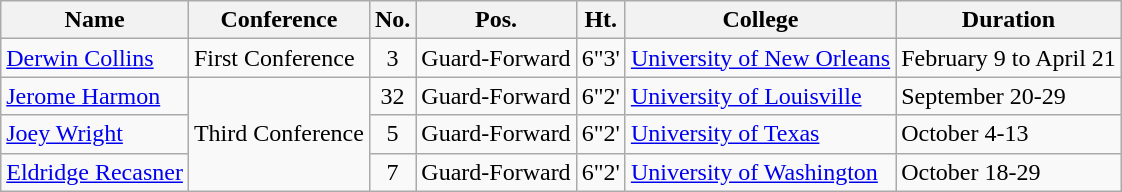<table class="wikitable" border="1">
<tr>
<th>Name</th>
<th>Conference</th>
<th>No.</th>
<th>Pos.</th>
<th>Ht.</th>
<th>College</th>
<th>Duration</th>
</tr>
<tr>
<td><a href='#'>Derwin Collins</a></td>
<td>First Conference</td>
<td align=center>3</td>
<td align=center>Guard-Forward</td>
<td align=center>6"3'</td>
<td><a href='#'>University of New Orleans</a></td>
<td>February 9 to April 21</td>
</tr>
<tr>
<td><a href='#'>Jerome Harmon</a></td>
<td rowspan="3">Third Conference</td>
<td align=center>32</td>
<td align=center>Guard-Forward</td>
<td align=center>6"2'</td>
<td><a href='#'>University of Louisville</a></td>
<td>September 20-29</td>
</tr>
<tr>
<td><a href='#'>Joey Wright</a></td>
<td align=center>5</td>
<td align=center>Guard-Forward</td>
<td align=center>6"2'</td>
<td><a href='#'>University of Texas</a></td>
<td>October 4-13</td>
</tr>
<tr>
<td><a href='#'>Eldridge Recasner</a></td>
<td align=center>7</td>
<td align=center>Guard-Forward</td>
<td align=center>6"2'</td>
<td><a href='#'>University of Washington</a></td>
<td>October 18-29</td>
</tr>
</table>
